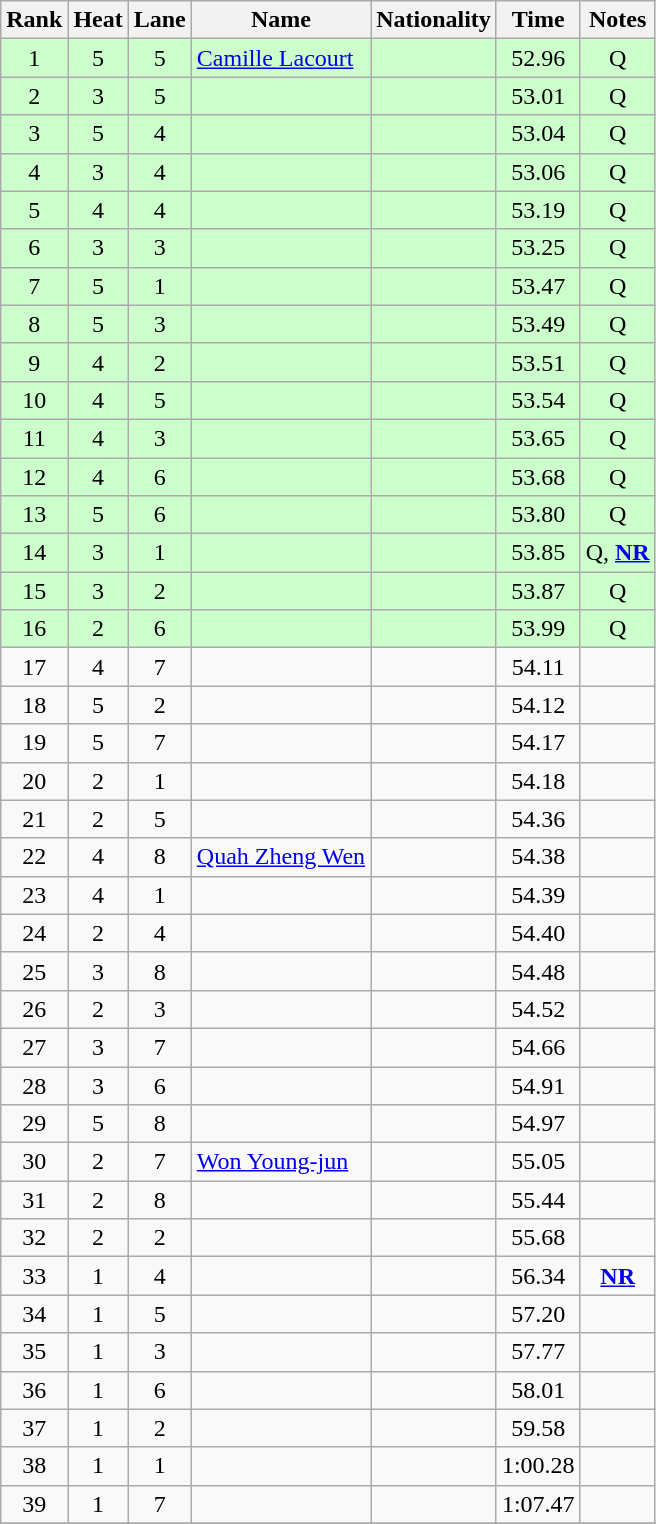<table class="wikitable sortable" style="text-align:center">
<tr>
<th>Rank</th>
<th>Heat</th>
<th>Lane</th>
<th>Name</th>
<th>Nationality</th>
<th>Time</th>
<th>Notes</th>
</tr>
<tr bgcolor=ccffcc>
<td>1</td>
<td>5</td>
<td>5</td>
<td align=left><a href='#'>Camille Lacourt</a></td>
<td align=left></td>
<td>52.96</td>
<td>Q</td>
</tr>
<tr bgcolor=ccffcc>
<td>2</td>
<td>3</td>
<td>5</td>
<td align=left></td>
<td align=left></td>
<td>53.01</td>
<td>Q</td>
</tr>
<tr bgcolor=ccffcc>
<td>3</td>
<td>5</td>
<td>4</td>
<td align=left></td>
<td align=left></td>
<td>53.04</td>
<td>Q</td>
</tr>
<tr bgcolor=ccffcc>
<td>4</td>
<td>3</td>
<td>4</td>
<td align=left></td>
<td align=left></td>
<td>53.06</td>
<td>Q</td>
</tr>
<tr bgcolor=ccffcc>
<td>5</td>
<td>4</td>
<td>4</td>
<td align=left></td>
<td align=left></td>
<td>53.19</td>
<td>Q</td>
</tr>
<tr bgcolor=ccffcc>
<td>6</td>
<td>3</td>
<td>3</td>
<td align=left></td>
<td align=left></td>
<td>53.25</td>
<td>Q</td>
</tr>
<tr bgcolor=ccffcc>
<td>7</td>
<td>5</td>
<td>1</td>
<td align=left></td>
<td align=left></td>
<td>53.47</td>
<td>Q</td>
</tr>
<tr bgcolor=ccffcc>
<td>8</td>
<td>5</td>
<td>3</td>
<td align=left></td>
<td align=left></td>
<td>53.49</td>
<td>Q</td>
</tr>
<tr bgcolor=ccffcc>
<td>9</td>
<td>4</td>
<td>2</td>
<td align=left></td>
<td align=left></td>
<td>53.51</td>
<td>Q</td>
</tr>
<tr bgcolor=ccffcc>
<td>10</td>
<td>4</td>
<td>5</td>
<td align=left></td>
<td align=left></td>
<td>53.54</td>
<td>Q</td>
</tr>
<tr bgcolor=ccffcc>
<td>11</td>
<td>4</td>
<td>3</td>
<td align=left></td>
<td align=left></td>
<td>53.65</td>
<td>Q</td>
</tr>
<tr bgcolor=ccffcc>
<td>12</td>
<td>4</td>
<td>6</td>
<td align=left></td>
<td align=left></td>
<td>53.68</td>
<td>Q</td>
</tr>
<tr bgcolor=ccffcc>
<td>13</td>
<td>5</td>
<td>6</td>
<td align=left></td>
<td align=left></td>
<td>53.80</td>
<td>Q</td>
</tr>
<tr bgcolor=ccffcc>
<td>14</td>
<td>3</td>
<td>1</td>
<td align=left></td>
<td align=left></td>
<td>53.85</td>
<td>Q, <strong><a href='#'>NR</a></strong></td>
</tr>
<tr bgcolor=ccffcc>
<td>15</td>
<td>3</td>
<td>2</td>
<td align=left></td>
<td align=left></td>
<td>53.87</td>
<td>Q</td>
</tr>
<tr bgcolor=ccffcc>
<td>16</td>
<td>2</td>
<td>6</td>
<td align=left></td>
<td align=left></td>
<td>53.99</td>
<td>Q</td>
</tr>
<tr>
<td>17</td>
<td>4</td>
<td>7</td>
<td align=left></td>
<td align=left></td>
<td>54.11</td>
<td></td>
</tr>
<tr>
<td>18</td>
<td>5</td>
<td>2</td>
<td align=left></td>
<td align=left></td>
<td>54.12</td>
<td></td>
</tr>
<tr>
<td>19</td>
<td>5</td>
<td>7</td>
<td align=left></td>
<td align=left></td>
<td>54.17</td>
<td></td>
</tr>
<tr>
<td>20</td>
<td>2</td>
<td>1</td>
<td align=left></td>
<td align=left></td>
<td>54.18</td>
<td></td>
</tr>
<tr>
<td>21</td>
<td>2</td>
<td>5</td>
<td align=left></td>
<td align=left></td>
<td>54.36</td>
<td></td>
</tr>
<tr>
<td>22</td>
<td>4</td>
<td>8</td>
<td align=left><a href='#'>Quah Zheng Wen</a></td>
<td align=left></td>
<td>54.38</td>
<td></td>
</tr>
<tr>
<td>23</td>
<td>4</td>
<td>1</td>
<td align=left></td>
<td align=left></td>
<td>54.39</td>
<td></td>
</tr>
<tr>
<td>24</td>
<td>2</td>
<td>4</td>
<td align=left></td>
<td align=left></td>
<td>54.40</td>
<td></td>
</tr>
<tr>
<td>25</td>
<td>3</td>
<td>8</td>
<td align=left></td>
<td align=left></td>
<td>54.48</td>
<td></td>
</tr>
<tr>
<td>26</td>
<td>2</td>
<td>3</td>
<td align=left></td>
<td align=left></td>
<td>54.52</td>
<td></td>
</tr>
<tr>
<td>27</td>
<td>3</td>
<td>7</td>
<td align=left></td>
<td align=left></td>
<td>54.66</td>
<td></td>
</tr>
<tr>
<td>28</td>
<td>3</td>
<td>6</td>
<td align=left></td>
<td align=left></td>
<td>54.91</td>
<td></td>
</tr>
<tr>
<td>29</td>
<td>5</td>
<td>8</td>
<td align=left></td>
<td align=left></td>
<td>54.97</td>
<td></td>
</tr>
<tr>
<td>30</td>
<td>2</td>
<td>7</td>
<td align=left><a href='#'>Won Young-jun</a></td>
<td align=left></td>
<td>55.05</td>
<td></td>
</tr>
<tr>
<td>31</td>
<td>2</td>
<td>8</td>
<td align=left></td>
<td align=left></td>
<td>55.44</td>
<td></td>
</tr>
<tr>
<td>32</td>
<td>2</td>
<td>2</td>
<td align=left></td>
<td align=left></td>
<td>55.68</td>
<td></td>
</tr>
<tr>
<td>33</td>
<td>1</td>
<td>4</td>
<td align=left></td>
<td align=left></td>
<td>56.34</td>
<td><strong><a href='#'>NR</a></strong></td>
</tr>
<tr>
<td>34</td>
<td>1</td>
<td>5</td>
<td align=left></td>
<td align=left></td>
<td>57.20</td>
<td></td>
</tr>
<tr>
<td>35</td>
<td>1</td>
<td>3</td>
<td align=left></td>
<td align=left></td>
<td>57.77</td>
<td></td>
</tr>
<tr>
<td>36</td>
<td>1</td>
<td>6</td>
<td align=left></td>
<td align=left></td>
<td>58.01</td>
<td></td>
</tr>
<tr>
<td>37</td>
<td>1</td>
<td>2</td>
<td align=left></td>
<td align=left></td>
<td>59.58</td>
<td></td>
</tr>
<tr>
<td>38</td>
<td>1</td>
<td>1</td>
<td align=left></td>
<td align=left></td>
<td>1:00.28</td>
<td></td>
</tr>
<tr>
<td>39</td>
<td>1</td>
<td>7</td>
<td align=left></td>
<td align=left></td>
<td>1:07.47</td>
<td></td>
</tr>
<tr>
</tr>
</table>
